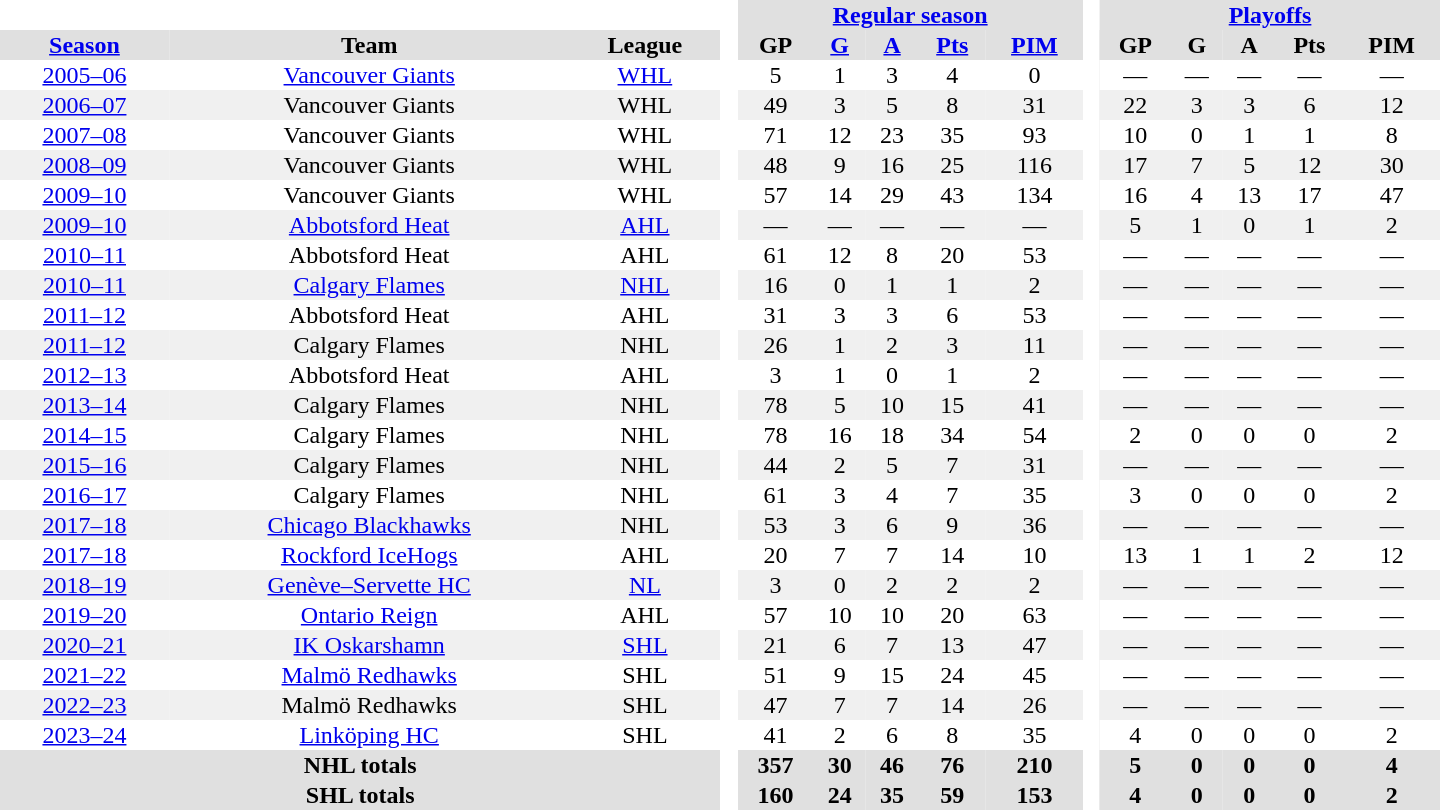<table border="0" cellpadding="1" cellspacing="0" style="text-align:center; width:60em">
<tr bgcolor="#e0e0e0">
<th colspan="3" bgcolor="#ffffff"> </th>
<th rowspan="100" bgcolor="#ffffff"> </th>
<th colspan="5"><a href='#'>Regular season</a></th>
<th rowspan="100" bgcolor="#ffffff"> </th>
<th colspan="5"><a href='#'>Playoffs</a></th>
</tr>
<tr bgcolor="#e0e0e0">
<th><a href='#'>Season</a></th>
<th>Team</th>
<th>League</th>
<th>GP</th>
<th><a href='#'>G</a></th>
<th><a href='#'>A</a></th>
<th><a href='#'>Pts</a></th>
<th><a href='#'>PIM</a></th>
<th>GP</th>
<th>G</th>
<th>A</th>
<th>Pts</th>
<th>PIM</th>
</tr>
<tr>
<td><a href='#'>2005–06</a></td>
<td><a href='#'>Vancouver Giants</a></td>
<td><a href='#'>WHL</a></td>
<td>5</td>
<td>1</td>
<td>3</td>
<td>4</td>
<td>0</td>
<td>—</td>
<td>—</td>
<td>—</td>
<td>—</td>
<td>—</td>
</tr>
<tr bgcolor="#f0f0f0">
<td><a href='#'>2006–07</a></td>
<td>Vancouver Giants</td>
<td>WHL</td>
<td>49</td>
<td>3</td>
<td>5</td>
<td>8</td>
<td>31</td>
<td>22</td>
<td>3</td>
<td>3</td>
<td>6</td>
<td>12</td>
</tr>
<tr>
<td><a href='#'>2007–08</a></td>
<td>Vancouver Giants</td>
<td>WHL</td>
<td>71</td>
<td>12</td>
<td>23</td>
<td>35</td>
<td>93</td>
<td>10</td>
<td>0</td>
<td>1</td>
<td>1</td>
<td>8</td>
</tr>
<tr bgcolor="#f0f0f0">
<td><a href='#'>2008–09</a></td>
<td>Vancouver Giants</td>
<td>WHL</td>
<td>48</td>
<td>9</td>
<td>16</td>
<td>25</td>
<td>116</td>
<td>17</td>
<td>7</td>
<td>5</td>
<td>12</td>
<td>30</td>
</tr>
<tr>
<td><a href='#'>2009–10</a></td>
<td>Vancouver Giants</td>
<td>WHL</td>
<td>57</td>
<td>14</td>
<td>29</td>
<td>43</td>
<td>134</td>
<td>16</td>
<td>4</td>
<td>13</td>
<td>17</td>
<td>47</td>
</tr>
<tr bgcolor="#f0f0f0">
<td><a href='#'>2009–10</a></td>
<td><a href='#'>Abbotsford Heat</a></td>
<td><a href='#'>AHL</a></td>
<td>—</td>
<td>—</td>
<td>—</td>
<td>—</td>
<td>—</td>
<td>5</td>
<td>1</td>
<td>0</td>
<td>1</td>
<td>2</td>
</tr>
<tr>
<td><a href='#'>2010–11</a></td>
<td>Abbotsford Heat</td>
<td>AHL</td>
<td>61</td>
<td>12</td>
<td>8</td>
<td>20</td>
<td>53</td>
<td>—</td>
<td>—</td>
<td>—</td>
<td>—</td>
<td>—</td>
</tr>
<tr bgcolor="#f0f0f0">
<td><a href='#'>2010–11</a></td>
<td><a href='#'>Calgary Flames</a></td>
<td><a href='#'>NHL</a></td>
<td>16</td>
<td>0</td>
<td>1</td>
<td>1</td>
<td>2</td>
<td>—</td>
<td>—</td>
<td>—</td>
<td>—</td>
<td>—</td>
</tr>
<tr>
<td><a href='#'>2011–12</a></td>
<td>Abbotsford Heat</td>
<td>AHL</td>
<td>31</td>
<td>3</td>
<td>3</td>
<td>6</td>
<td>53</td>
<td>—</td>
<td>—</td>
<td>—</td>
<td>—</td>
<td>—</td>
</tr>
<tr bgcolor="#f0f0f0">
<td><a href='#'>2011–12</a></td>
<td>Calgary Flames</td>
<td>NHL</td>
<td>26</td>
<td>1</td>
<td>2</td>
<td>3</td>
<td>11</td>
<td>—</td>
<td>—</td>
<td>—</td>
<td>—</td>
<td>—</td>
</tr>
<tr>
<td><a href='#'>2012–13</a></td>
<td>Abbotsford Heat</td>
<td>AHL</td>
<td>3</td>
<td>1</td>
<td>0</td>
<td>1</td>
<td>2</td>
<td>—</td>
<td>—</td>
<td>—</td>
<td>—</td>
<td>—</td>
</tr>
<tr bgcolor="#f0f0f0">
<td><a href='#'>2013–14</a></td>
<td>Calgary Flames</td>
<td>NHL</td>
<td>78</td>
<td>5</td>
<td>10</td>
<td>15</td>
<td>41</td>
<td>—</td>
<td>—</td>
<td>—</td>
<td>—</td>
<td>—</td>
</tr>
<tr>
<td><a href='#'>2014–15</a></td>
<td>Calgary Flames</td>
<td>NHL</td>
<td>78</td>
<td>16</td>
<td>18</td>
<td>34</td>
<td>54</td>
<td>2</td>
<td>0</td>
<td>0</td>
<td>0</td>
<td>2</td>
</tr>
<tr bgcolor="#f0f0f0">
<td><a href='#'>2015–16</a></td>
<td>Calgary Flames</td>
<td>NHL</td>
<td>44</td>
<td>2</td>
<td>5</td>
<td>7</td>
<td>31</td>
<td>—</td>
<td>—</td>
<td>—</td>
<td>—</td>
<td>—</td>
</tr>
<tr>
<td><a href='#'>2016–17</a></td>
<td>Calgary Flames</td>
<td>NHL</td>
<td>61</td>
<td>3</td>
<td>4</td>
<td>7</td>
<td>35</td>
<td>3</td>
<td>0</td>
<td>0</td>
<td>0</td>
<td>2</td>
</tr>
<tr bgcolor="#f0f0f0">
<td><a href='#'>2017–18</a></td>
<td><a href='#'>Chicago Blackhawks</a></td>
<td>NHL</td>
<td>53</td>
<td>3</td>
<td>6</td>
<td>9</td>
<td>36</td>
<td>—</td>
<td>—</td>
<td>—</td>
<td>—</td>
<td>—</td>
</tr>
<tr>
<td><a href='#'>2017–18</a></td>
<td><a href='#'>Rockford IceHogs</a></td>
<td>AHL</td>
<td>20</td>
<td>7</td>
<td>7</td>
<td>14</td>
<td>10</td>
<td>13</td>
<td>1</td>
<td>1</td>
<td>2</td>
<td>12</td>
</tr>
<tr bgcolor="#f0f0f0">
<td><a href='#'>2018–19</a></td>
<td><a href='#'>Genève–Servette HC</a></td>
<td><a href='#'>NL</a></td>
<td>3</td>
<td>0</td>
<td>2</td>
<td>2</td>
<td>2</td>
<td>—</td>
<td>—</td>
<td>—</td>
<td>—</td>
<td>—</td>
</tr>
<tr>
<td><a href='#'>2019–20</a></td>
<td><a href='#'>Ontario Reign</a></td>
<td>AHL</td>
<td>57</td>
<td>10</td>
<td>10</td>
<td>20</td>
<td>63</td>
<td>—</td>
<td>—</td>
<td>—</td>
<td>—</td>
<td>—</td>
</tr>
<tr bgcolor="#f0f0f0">
<td><a href='#'>2020–21</a></td>
<td><a href='#'>IK Oskarshamn</a></td>
<td><a href='#'>SHL</a></td>
<td>21</td>
<td>6</td>
<td>7</td>
<td>13</td>
<td>47</td>
<td>—</td>
<td>—</td>
<td>—</td>
<td>—</td>
<td>—</td>
</tr>
<tr>
<td><a href='#'>2021–22</a></td>
<td><a href='#'>Malmö Redhawks</a></td>
<td>SHL</td>
<td>51</td>
<td>9</td>
<td>15</td>
<td>24</td>
<td>45</td>
<td>—</td>
<td>—</td>
<td>—</td>
<td>—</td>
<td>—</td>
</tr>
<tr bgcolor="#f0f0f0">
<td><a href='#'>2022–23</a></td>
<td>Malmö Redhawks</td>
<td>SHL</td>
<td>47</td>
<td>7</td>
<td>7</td>
<td>14</td>
<td>26</td>
<td>—</td>
<td>—</td>
<td>—</td>
<td>—</td>
<td>—</td>
</tr>
<tr>
<td><a href='#'>2023–24</a></td>
<td><a href='#'>Linköping HC</a></td>
<td>SHL</td>
<td>41</td>
<td>2</td>
<td>6</td>
<td>8</td>
<td>35</td>
<td>4</td>
<td>0</td>
<td>0</td>
<td>0</td>
<td>2</td>
</tr>
<tr bgcolor="#e0e0e0">
<th colspan="3">NHL totals</th>
<th>357</th>
<th>30</th>
<th>46</th>
<th>76</th>
<th>210</th>
<th>5</th>
<th>0</th>
<th>0</th>
<th>0</th>
<th>4</th>
</tr>
<tr bgcolor="#e0e0e0">
<th colspan="3">SHL totals</th>
<th>160</th>
<th>24</th>
<th>35</th>
<th>59</th>
<th>153</th>
<th>4</th>
<th>0</th>
<th>0</th>
<th>0</th>
<th>2</th>
</tr>
</table>
